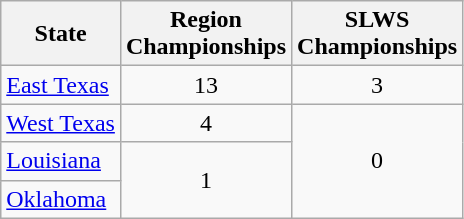<table class="wikitable">
<tr>
<th>State</th>
<th>Region<br>Championships</th>
<th>SLWS<br>Championships</th>
</tr>
<tr>
<td> <a href='#'>East Texas</a></td>
<td align=center>13</td>
<td align=center>3</td>
</tr>
<tr>
<td> <a href='#'>West Texas</a></td>
<td align=center>4</td>
<td align=center rowspan=3>0</td>
</tr>
<tr>
<td> <a href='#'>Louisiana</a></td>
<td align=center rowspan=2>1</td>
</tr>
<tr>
<td> <a href='#'>Oklahoma</a></td>
</tr>
</table>
